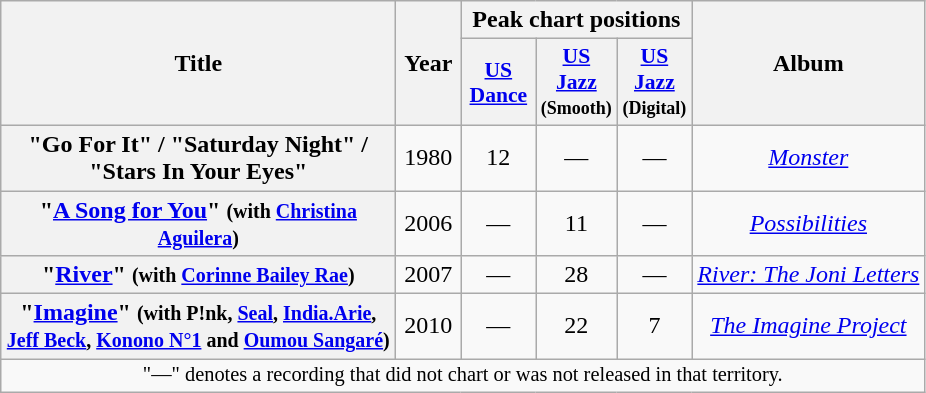<table class="wikitable plainrowheaders" style="text-align:center;">
<tr>
<th scope="col" rowspan="2" style="width:16em;">Title</th>
<th scope="col" rowspan="2" style="width:2.25em;">Year</th>
<th scope="col" colspan="3">Peak chart positions</th>
<th scope="col" rowspan="2">Album</th>
</tr>
<tr>
<th scope="col" style="width:3em;font-size:90%;"><a href='#'>US <br>Dance</a><br></th>
<th scope="col" style="width:3em;font-size:90%;"><a href='#'>US <br>Jazz</a><br><small>(Smooth)</small><br></th>
<th scope="col" style="width:3em;font-size:90%;"><a href='#'>US <br>Jazz</a><br><small>(Digital)</small><br></th>
</tr>
<tr>
<th scope="row">"Go For It" / "Saturday Night" / "Stars In Your Eyes"</th>
<td>1980</td>
<td>12</td>
<td>—</td>
<td>—</td>
<td><em><a href='#'>Monster</a></em></td>
</tr>
<tr>
<th scope="row">"<a href='#'>A Song for You</a>" <small>(with <a href='#'>Christina Aguilera</a>)</small></th>
<td>2006</td>
<td>—</td>
<td>11</td>
<td>—</td>
<td><em><a href='#'>Possibilities</a></em></td>
</tr>
<tr>
<th scope="row">"<a href='#'>River</a>" <small>(with <a href='#'>Corinne Bailey Rae</a>)</small></th>
<td>2007</td>
<td>—</td>
<td>28</td>
<td>—</td>
<td><em><a href='#'>River: The Joni Letters</a></em></td>
</tr>
<tr>
<th scope="row">"<a href='#'>Imagine</a>" <small>(with P!nk, <a href='#'>Seal</a>, <a href='#'>India.Arie</a>, <a href='#'>Jeff Beck</a>, <a href='#'>Konono N°1</a> and <a href='#'>Oumou Sangaré</a>)</small></th>
<td>2010</td>
<td>—</td>
<td>22</td>
<td>7</td>
<td><em><a href='#'>The Imagine Project</a></em></td>
</tr>
<tr>
<td colspan="14" style="font-size:85%">"—" denotes a recording that did not chart or was not released in that territory.</td>
</tr>
</table>
